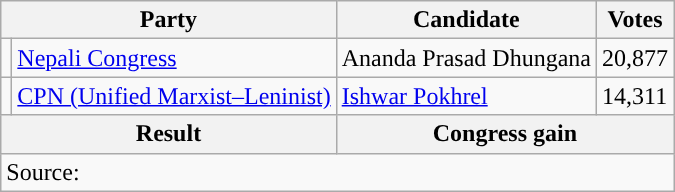<table class="wikitable">
<tr>
<th colspan="2">Party</th>
<th>Candidate</th>
<th>Votes</th>
</tr>
<tr>
<td style="background-color:"></td>
<td><a href='#'>Nepali Congress</a></td>
<td>Ananda Prasad Dhungana</td>
<td>20,877</td>
</tr>
<tr>
<td style="background-color:"></td>
<td><a href='#'>CPN (Unified Marxist–Leninist)</a></td>
<td><a href='#'>Ishwar Pokhrel</a></td>
<td>14,311</td>
</tr>
<tr>
<th colspan="2">Result</th>
<th colspan="2">Congress gain</th>
</tr>
<tr>
<td colspan="4">Source: </td>
</tr>
</table>
